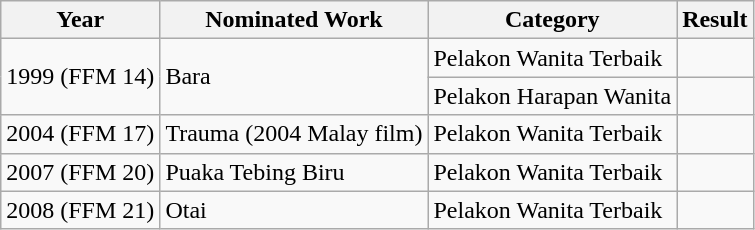<table class="wikitable">
<tr>
<th>Year</th>
<th>Nominated Work</th>
<th>Category</th>
<th>Result</th>
</tr>
<tr>
<td rowspan="2">1999 (FFM 14)</td>
<td rowspan="2">Bara</td>
<td>Pelakon Wanita Terbaik</td>
<td></td>
</tr>
<tr>
<td>Pelakon Harapan Wanita</td>
<td></td>
</tr>
<tr>
<td>2004 (FFM 17)</td>
<td>Trauma (2004 Malay film)</td>
<td>Pelakon Wanita Terbaik</td>
<td></td>
</tr>
<tr>
<td>2007 (FFM 20)</td>
<td>Puaka Tebing Biru</td>
<td>Pelakon Wanita Terbaik</td>
<td></td>
</tr>
<tr>
<td>2008 (FFM 21)</td>
<td>Otai</td>
<td>Pelakon Wanita Terbaik</td>
<td></td>
</tr>
</table>
